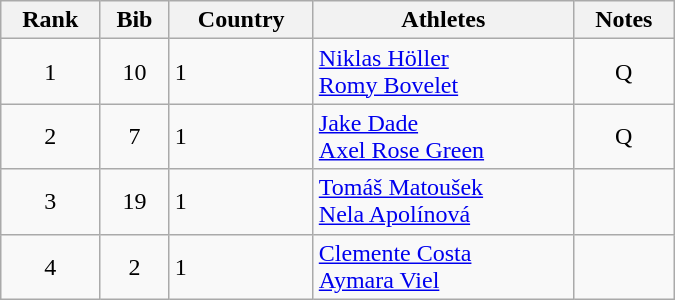<table class="wikitable" style="text-align:center; width:450px">
<tr>
<th>Rank</th>
<th>Bib</th>
<th>Country</th>
<th>Athletes</th>
<th>Notes</th>
</tr>
<tr>
<td>1</td>
<td>10</td>
<td align=left> 1</td>
<td align=left><a href='#'>Niklas Höller</a><br><a href='#'>Romy Bovelet</a></td>
<td>Q</td>
</tr>
<tr>
<td>2</td>
<td>7</td>
<td align=left> 1</td>
<td align=left><a href='#'>Jake Dade</a><br><a href='#'>Axel Rose Green</a></td>
<td>Q</td>
</tr>
<tr>
<td>3</td>
<td>19</td>
<td align=left> 1</td>
<td align=left><a href='#'>Tomáš Matoušek</a><br><a href='#'>Nela Apolínová</a></td>
<td></td>
</tr>
<tr>
<td>4</td>
<td>2</td>
<td align=left> 1</td>
<td align=left><a href='#'>Clemente Costa </a><br><a href='#'>Aymara Viel</a></td>
<td></td>
</tr>
</table>
